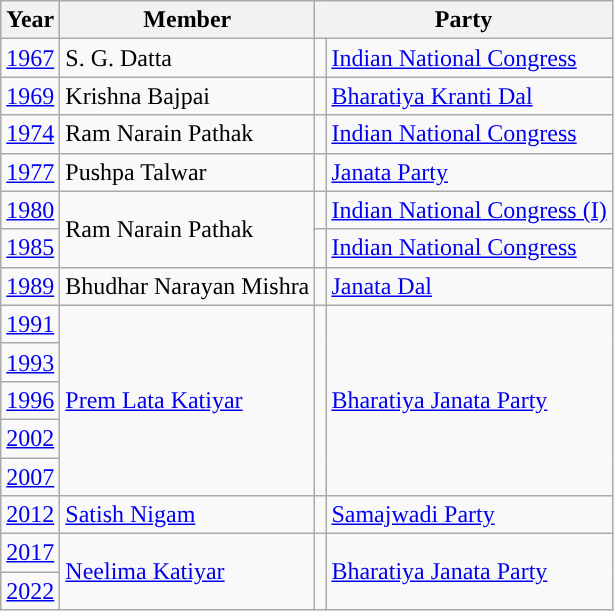<table class="wikitable">
<tr>
<th>Year</th>
<th>Member</th>
<th colspan="2">Party</th>
</tr>
<tr>
<td><a href='#'>1967</a></td>
<td>S. G. Datta</td>
<td style="background-color: "></td>
<td><a href='#'>Indian National Congress</a></td>
</tr>
<tr>
<td><a href='#'>1969</a></td>
<td>Krishna Bajpai</td>
<td style="background-color: "></td>
<td><a href='#'>Bharatiya Kranti Dal</a></td>
</tr>
<tr>
<td><a href='#'>1974</a></td>
<td>Ram Narain Pathak</td>
<td style="background-color: "></td>
<td><a href='#'>Indian National Congress</a></td>
</tr>
<tr>
<td><a href='#'>1977</a></td>
<td>Pushpa Talwar</td>
<td style="background-color: "></td>
<td><a href='#'>Janata Party</a></td>
</tr>
<tr>
<td><a href='#'>1980</a></td>
<td rowspan="2">Ram Narain Pathak</td>
<td style="background-color: "></td>
<td><a href='#'>Indian National Congress (I)</a></td>
</tr>
<tr>
<td><a href='#'>1985</a></td>
<td style="background-color: "></td>
<td><a href='#'>Indian National Congress</a></td>
</tr>
<tr>
<td><a href='#'>1989</a></td>
<td>Bhudhar Narayan Mishra</td>
<td style="background-color: "></td>
<td><a href='#'>Janata Dal</a></td>
</tr>
<tr>
<td><a href='#'>1991</a></td>
<td rowspan="5"><a href='#'>Prem Lata Katiyar</a></td>
<td rowspan="5" style="background-color: "></td>
<td rowspan="5"><a href='#'>Bharatiya Janata Party</a></td>
</tr>
<tr>
<td><a href='#'>1993</a></td>
</tr>
<tr>
<td><a href='#'>1996</a></td>
</tr>
<tr>
<td><a href='#'>2002</a></td>
</tr>
<tr>
<td><a href='#'>2007</a></td>
</tr>
<tr>
<td><a href='#'>2012</a></td>
<td><a href='#'>Satish Nigam</a></td>
<td style="background-color: "></td>
<td><a href='#'>Samajwadi Party</a></td>
</tr>
<tr>
<td><a href='#'>2017</a></td>
<td rowspan="2"><a href='#'>Neelima Katiyar</a></td>
<td rowspan="2" style="background-color: "></td>
<td rowspan="2"><a href='#'>Bharatiya Janata Party</a></td>
</tr>
<tr>
<td><a href='#'>2022</a></td>
</tr>
</table>
